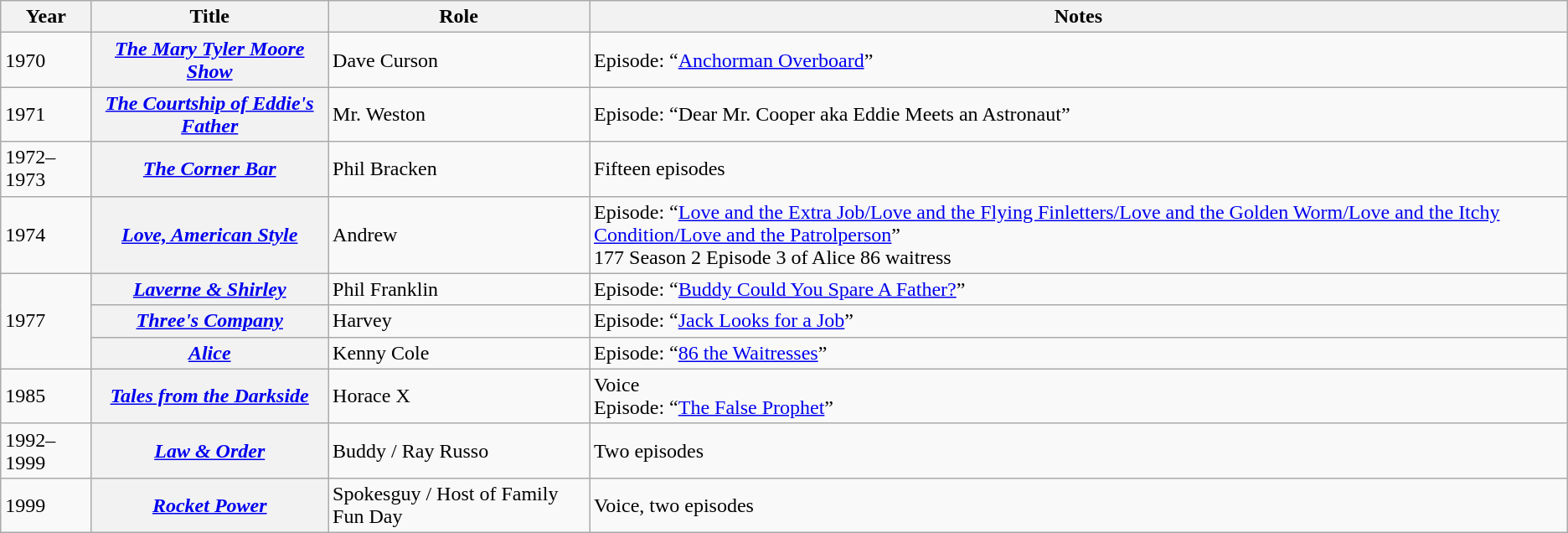<table class="wikitable sortable">
<tr>
<th>Year</th>
<th>Title</th>
<th>Role</th>
<th>Notes</th>
</tr>
<tr>
<td>1970</td>
<th scope="row"><em><a href='#'>The Mary Tyler Moore Show</a></em></th>
<td>Dave Curson</td>
<td>Episode: “<a href='#'>Anchorman Overboard</a>”</td>
</tr>
<tr>
<td>1971</td>
<th scope="row"><em><a href='#'>The Courtship of Eddie's Father</a></em></th>
<td>Mr. Weston</td>
<td>Episode: “Dear Mr. Cooper aka Eddie Meets an Astronaut”</td>
</tr>
<tr>
<td>1972–1973</td>
<th scope="row"><em><a href='#'>The Corner Bar</a></em></th>
<td>Phil Bracken</td>
<td>Fifteen episodes</td>
</tr>
<tr>
<td>1974</td>
<th scope="row"><em><a href='#'>Love, American Style</a></em></th>
<td>Andrew</td>
<td>Episode: “<a href='#'>Love and the Extra Job/Love and the Flying Finletters/Love and the Golden Worm/Love and the Itchy Condition/Love and the Patrolperson</a>”<br>177 Season 2 Episode 3 of Alice 86 waitress</td>
</tr>
<tr>
<td rowspan="3">1977</td>
<th scope="row"><em><a href='#'>Laverne & Shirley</a></em></th>
<td>Phil Franklin</td>
<td>Episode: “<a href='#'>Buddy Could You Spare A Father?</a>”</td>
</tr>
<tr>
<th scope="row"><em><a href='#'>Three's Company</a></em></th>
<td>Harvey</td>
<td>Episode: “<a href='#'>Jack Looks for a Job</a>”</td>
</tr>
<tr>
<th scope="row"><em><a href='#'>Alice</a></em></th>
<td>Kenny Cole</td>
<td>Episode: “<a href='#'>86 the Waitresses</a>”</td>
</tr>
<tr>
<td>1985</td>
<th scope="row"><em><a href='#'>Tales from the Darkside</a></em></th>
<td>Horace X</td>
<td>Voice<br>Episode: “<a href='#'>The False Prophet</a>”</td>
</tr>
<tr>
<td>1992–1999</td>
<th scope="row"><em><a href='#'>Law & Order</a></em></th>
<td>Buddy / Ray Russo</td>
<td>Two episodes</td>
</tr>
<tr>
<td>1999</td>
<th scope="row"><em><a href='#'>Rocket Power</a></em></th>
<td>Spokesguy / Host of Family Fun Day</td>
<td>Voice, two episodes</td>
</tr>
</table>
